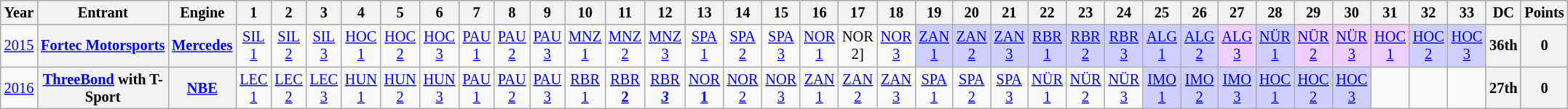<table class="wikitable" style="text-align:center; font-size:85%">
<tr>
<th>Year</th>
<th>Entrant</th>
<th>Engine</th>
<th>1</th>
<th>2</th>
<th>3</th>
<th>4</th>
<th>5</th>
<th>6</th>
<th>7</th>
<th>8</th>
<th>9</th>
<th>10</th>
<th>11</th>
<th>12</th>
<th>13</th>
<th>14</th>
<th>15</th>
<th>16</th>
<th>17</th>
<th>18</th>
<th>19</th>
<th>20</th>
<th>21</th>
<th>22</th>
<th>23</th>
<th>24</th>
<th>25</th>
<th>26</th>
<th>27</th>
<th>28</th>
<th>29</th>
<th>30</th>
<th>31</th>
<th>32</th>
<th>33</th>
<th>DC</th>
<th>Points</th>
</tr>
<tr>
<td><a href='#'>2015</a></td>
<th nowrap><a href='#'>Fortec Motorsports</a></th>
<th nowrap><a href='#'>Mercedes</a></th>
<td><a href='#'>SIL<br>1</a></td>
<td><a href='#'>SIL<br>2</a></td>
<td><a href='#'>SIL<br>3</a></td>
<td><a href='#'>HOC<br>1</a></td>
<td><a href='#'>HOC<br>2</a></td>
<td><a href='#'>HOC<br>3</a></td>
<td><a href='#'>PAU<br>1</a></td>
<td><a href='#'>PAU<br>2</a></td>
<td><a href='#'>PAU<br>3</a></td>
<td><a href='#'>MNZ<br>1</a></td>
<td><a href='#'>MNZ<br>2</a></td>
<td><a href='#'>MNZ<br>3</a></td>
<td><a href='#'>SPA<br>1</a></td>
<td><a href='#'>SPA<br>2</a></td>
<td><a href='#'>SPA<br>3</a></td>
<td><a href='#'>NOR<br>1</a></td>
<td [[Norisring>NOR<br>2]</td>
<td><a href='#'>NOR<br>3</a></td>
<td style="background:#CFCFFF;"><a href='#'>ZAN<br>1</a><br></td>
<td style="background:#CFCFFF;"><a href='#'>ZAN<br>2</a><br></td>
<td style="background:#CFCFFF;"><a href='#'>ZAN<br>3</a><br></td>
<td style="background:#CFCFFF;"><a href='#'>RBR<br>1</a><br></td>
<td style="background:#CFCFFF;"><a href='#'>RBR<br>2</a><br></td>
<td style="background:#CFCFFF;"><a href='#'>RBR<br>3</a><br></td>
<td style="background:#CFCFFF;"><a href='#'>ALG<br>1</a><br></td>
<td style="background:#CFCFFF;"><a href='#'>ALG<br>2</a><br></td>
<td style="background:#EFCFFF;"><a href='#'>ALG<br>3</a><br></td>
<td style="background:#CFCFFF;"><a href='#'>NÜR<br>1</a><br></td>
<td style="background:#EFCFFF;"><a href='#'>NÜR<br>2</a><br></td>
<td style="background:#EFCFFF;"><a href='#'>NÜR<br>3</a><br></td>
<td style="background:#EFCFFF;"><a href='#'>HOC<br>1</a><br></td>
<td style="background:#CFCFFF;"><a href='#'>HOC<br>2</a><br></td>
<td style="background:#CFCFFF;"><a href='#'>HOC<br>3</a><br></td>
<th>36th</th>
<th>0</th>
</tr>
<tr>
<td id=2016R><a href='#'>2016</a></td>
<th><a href='#'>ThreeBond</a> with T-Sport</th>
<th><a href='#'>NBE</a></th>
<td><a href='#'>LEC<br>1</a></td>
<td><a href='#'>LEC<br>2</a></td>
<td><a href='#'>LEC<br>3</a></td>
<td><a href='#'>HUN<br>1</a></td>
<td><a href='#'>HUN<br>2</a></td>
<td><a href='#'>HUN<br>3</a></td>
<td><a href='#'>PAU<br>1</a></td>
<td><a href='#'>PAU<br>2</a></td>
<td><a href='#'>PAU<br>3</a></td>
<td><a href='#'>RBR<br>1</a></td>
<td><a href='#'>RBR<strong><br>2</strong></a></td>
<td><a href='#'>RBR<strong><em><br>3</em></strong></a></td>
<td><a href='#'>NOR<strong><br>1</strong></a></td>
<td><a href='#'>NOR<br>2</a></td>
<td><a href='#'>NOR<br>3</a></td>
<td><a href='#'>ZAN<br>1</a></td>
<td><a href='#'>ZAN<br>2</a></td>
<td><a href='#'>ZAN<br>3</a></td>
<td><a href='#'>SPA<br>1</a></td>
<td><a href='#'>SPA<br>2</a></td>
<td><a href='#'>SPA<br>3</a></td>
<td><a href='#'>NÜR<br>1</a></td>
<td><a href='#'>NÜR<br>2</a></td>
<td><a href='#'>NÜR<br>3</a></td>
<td style="background:#CFCFFF;"><a href='#'>IMO<br>1</a><br></td>
<td style="background:#CFCFFF;"><a href='#'>IMO<br>2</a><br></td>
<td style="background:#CFCFFF;"><a href='#'>IMO<br>3</a><br></td>
<td style="background:#CFCFFF;"><a href='#'>HOC<br>1</a><br></td>
<td style="background:#CFCFFF;"><a href='#'>HOC<br>2</a><br></td>
<td style="background:#CFCFFF;"><a href='#'>HOC<br>3</a><br></td>
<td></td>
<td></td>
<td></td>
<th>27th</th>
<th>0</th>
</tr>
</table>
